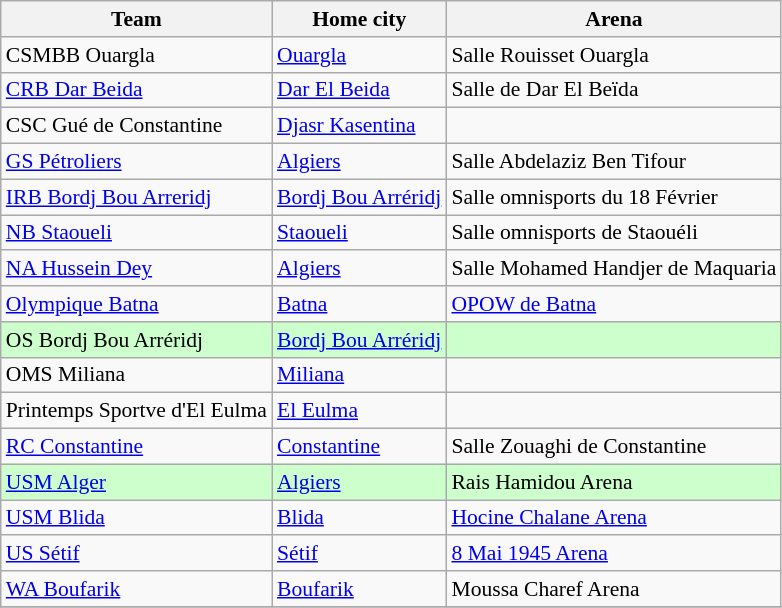<table class="wikitable" style="font-size:90%;">
<tr>
<th>Team</th>
<th>Home city</th>
<th>Arena</th>
</tr>
<tr>
<td>CSMBB Ouargla</td>
<td><a href='#'>Ouargla</a></td>
<td>Salle Rouisset Ouargla</td>
</tr>
<tr>
<td><a href='#'>CRB Dar Beida</a></td>
<td><a href='#'>Dar El Beida</a></td>
<td>Salle de Dar El Beïda</td>
</tr>
<tr>
<td>CSC Gué de Constantine</td>
<td><a href='#'>Djasr Kasentina</a></td>
<td></td>
</tr>
<tr>
<td><a href='#'>GS Pétroliers</a></td>
<td><a href='#'>Algiers</a></td>
<td>Salle Abdelaziz Ben Tifour</td>
</tr>
<tr>
<td><a href='#'>IRB Bordj Bou Arreridj</a></td>
<td><a href='#'>Bordj Bou Arréridj</a></td>
<td>Salle omnisports du 18 Février</td>
</tr>
<tr>
<td><a href='#'>NB Staoueli</a></td>
<td><a href='#'>Staoueli</a></td>
<td>Salle omnisports de Staouéli</td>
</tr>
<tr>
<td><a href='#'>NA Hussein Dey</a></td>
<td><a href='#'>Algiers</a></td>
<td>Salle Mohamed Handjer de Maquaria</td>
</tr>
<tr>
<td><a href='#'>Olympique Batna</a></td>
<td><a href='#'>Batna</a></td>
<td><a href='#'>OPOW de Batna</a></td>
</tr>
<tr style="background: #ccffcc;">
<td>OS Bordj Bou Arréridj</td>
<td><a href='#'>Bordj Bou Arréridj</a></td>
<td></td>
</tr>
<tr>
<td>OMS Miliana</td>
<td><a href='#'>Miliana</a></td>
<td></td>
</tr>
<tr>
<td>Printemps Sportve d'El Eulma</td>
<td><a href='#'>El Eulma</a></td>
<td></td>
</tr>
<tr>
<td><a href='#'>RC Constantine</a></td>
<td><a href='#'>Constantine</a></td>
<td>Salle Zouaghi de Constantine</td>
</tr>
<tr style="background: #ccffcc;">
<td><a href='#'>USM Alger</a></td>
<td><a href='#'>Algiers</a></td>
<td>Rais Hamidou Arena</td>
</tr>
<tr>
<td><a href='#'>USM Blida</a></td>
<td><a href='#'>Blida</a></td>
<td><a href='#'>Hocine Chalane Arena</a></td>
</tr>
<tr>
<td><a href='#'>US Sétif</a></td>
<td><a href='#'>Sétif</a></td>
<td><a href='#'>8 Mai 1945 Arena</a></td>
</tr>
<tr>
<td><a href='#'>WA Boufarik</a></td>
<td><a href='#'>Boufarik</a></td>
<td>Moussa Charef Arena</td>
</tr>
<tr>
</tr>
</table>
